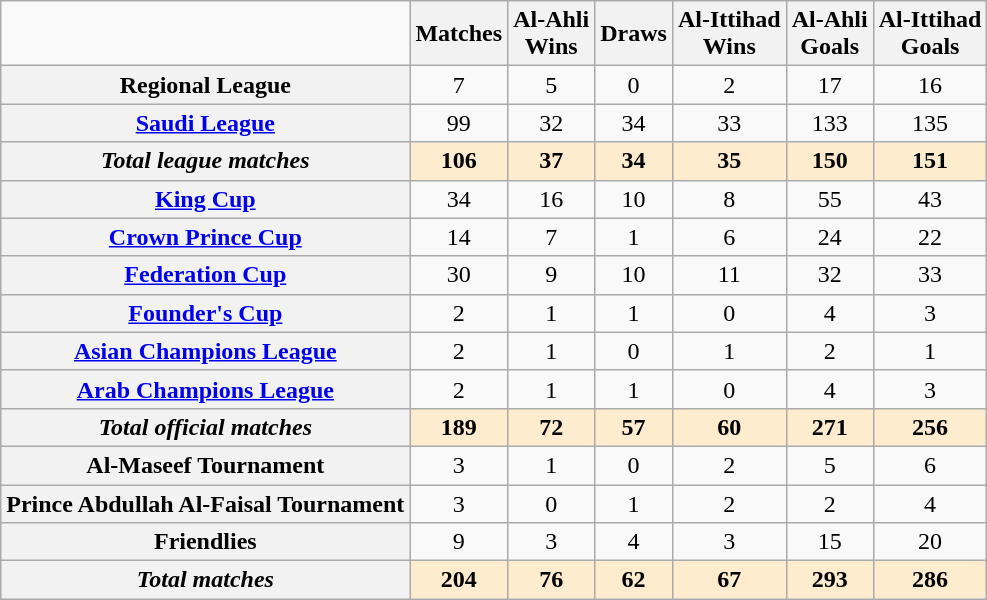<table class="wikitable" style="text-align: center;">
<tr>
<td></td>
<th>Matches</th>
<th>Al-Ahli<br>Wins</th>
<th>Draws</th>
<th>Al-Ittihad<br>Wins</th>
<th>Al-Ahli<br>Goals</th>
<th>Al-Ittihad<br>Goals</th>
</tr>
<tr>
<th>Regional League<br></th>
<td>7</td>
<td>5</td>
<td>0</td>
<td>2</td>
<td>17</td>
<td>16</td>
</tr>
<tr>
<th><a href='#'>Saudi League</a><br></th>
<td>99</td>
<td>32</td>
<td>34</td>
<td>33</td>
<td>133</td>
<td>135</td>
</tr>
<tr bgcolor=blanchedalmond>
<th><em>Total league matches</em><br></th>
<td><strong>106</strong></td>
<td><strong>37</strong></td>
<td><strong>34</strong></td>
<td><strong>35</strong></td>
<td><strong>150</strong></td>
<td><strong>151</strong></td>
</tr>
<tr>
<th><a href='#'>King Cup</a><br></th>
<td>34</td>
<td>16</td>
<td>10</td>
<td>8</td>
<td>55</td>
<td>43</td>
</tr>
<tr>
<th><a href='#'>Crown Prince Cup</a><br></th>
<td>14</td>
<td>7</td>
<td>1</td>
<td>6</td>
<td>24</td>
<td>22</td>
</tr>
<tr>
<th><a href='#'>Federation Cup</a><br></th>
<td>30</td>
<td>9</td>
<td>10</td>
<td>11</td>
<td>32</td>
<td>33</td>
</tr>
<tr>
<th><a href='#'>Founder's Cup</a><br></th>
<td>2</td>
<td>1</td>
<td>1</td>
<td>0</td>
<td>4</td>
<td>3</td>
</tr>
<tr>
<th><a href='#'>Asian Champions League</a><br></th>
<td>2</td>
<td>1</td>
<td>0</td>
<td>1</td>
<td>2</td>
<td>1</td>
</tr>
<tr>
<th><a href='#'>Arab Champions League</a><br></th>
<td>2</td>
<td>1</td>
<td>1</td>
<td>0</td>
<td>4</td>
<td>3</td>
</tr>
<tr bgcolor=blanchedalmond>
<th><em>Total official matches</em></th>
<td><strong>189</strong></td>
<td><strong>72</strong></td>
<td><strong>57</strong></td>
<td><strong>60</strong></td>
<td><strong>271</strong></td>
<td><strong>256</strong></td>
</tr>
<tr>
<th>Al-Maseef Tournament</th>
<td>3</td>
<td>1</td>
<td>0</td>
<td>2</td>
<td>5</td>
<td>6</td>
</tr>
<tr>
<th>Prince Abdullah Al-Faisal Tournament</th>
<td>3</td>
<td>0</td>
<td>1</td>
<td>2</td>
<td>2</td>
<td>4</td>
</tr>
<tr>
<th>Friendlies</th>
<td>9</td>
<td>3</td>
<td>4</td>
<td>3</td>
<td>15</td>
<td>20</td>
</tr>
<tr bgcolor=blanchedalmond>
<th><em>Total matches</em></th>
<td><strong>204</strong></td>
<td><strong>76</strong></td>
<td><strong>62</strong></td>
<td><strong>67</strong></td>
<td><strong>293</strong></td>
<td><strong>286</strong></td>
</tr>
</table>
